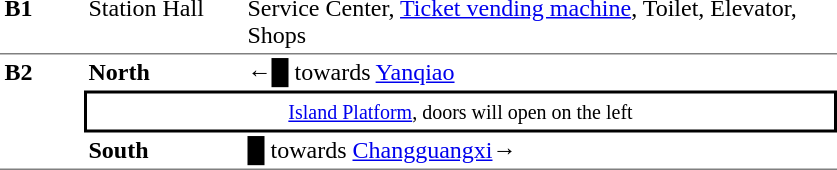<table table border=0 cellspacing=0 cellpadding=3>
<tr>
<td style="border-bottom:solid 1px gray;border-top:solid 0px gray;" width=50 valign=top><strong>B1</strong></td>
<td style="border-top:solid 0px gray;border-bottom:solid 1px gray;" width=100 valign=top>Station Hall</td>
<td style="border-top:solid 0px gray;border-bottom:solid 1px gray;" width=390 valign=top>Service Center, <a href='#'>Ticket vending machine</a>, Toilet, Elevator, Shops</td>
</tr>
<tr>
<td style="border-top:solid 0px gray;border-bottom:solid 1px gray;" width=50 rowspan=3 valign=top><strong>B2</strong></td>
<td style="border-top:solid 0px gray;" width=100><strong>North</strong></td>
<td style="border-top:solid 0px gray;" width=390>←<span>█</span>  towards <a href='#'>Yanqiao</a></td>
</tr>
<tr>
<td style="border-top:solid 2px black;border-right:solid 2px black;border-left:solid 2px black;border-bottom:solid 2px black;text-align:center;" colspan=2><small><a href='#'>Island Platform</a>, doors will open on the left</small></td>
</tr>
<tr>
<td style="border-bottom:solid 1px gray;"><strong>South</strong></td>
<td style="border-bottom:solid 1px gray;"><span>█</span> towards <a href='#'>Changguangxi</a>→</td>
</tr>
</table>
